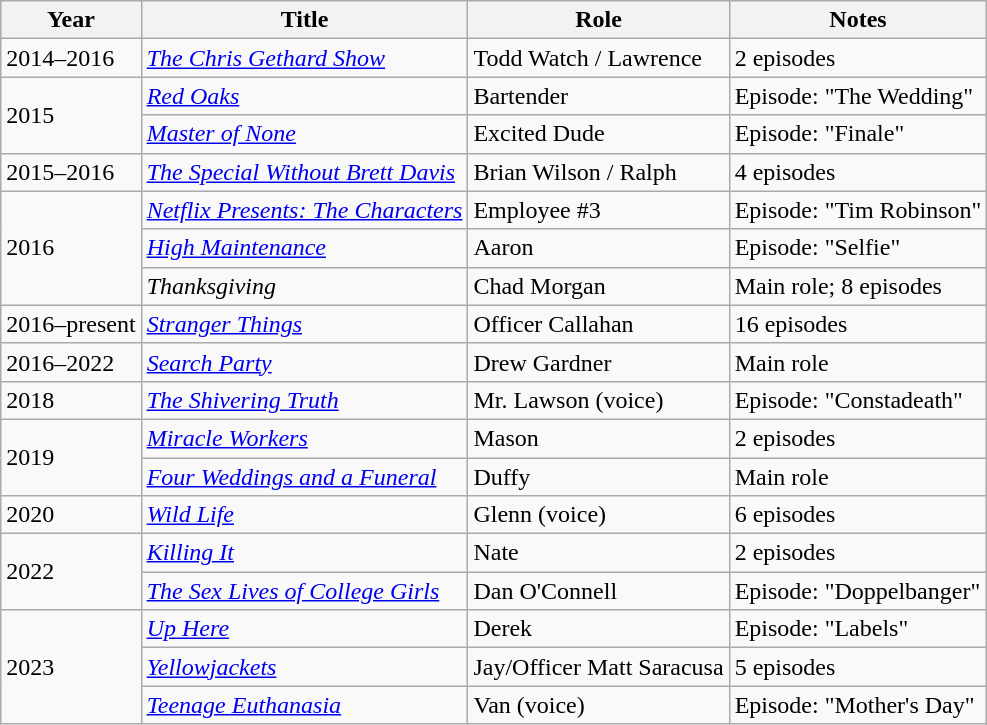<table class="wikitable sortable">
<tr>
<th>Year</th>
<th>Title</th>
<th>Role</th>
<th class="unsortable">Notes</th>
</tr>
<tr>
<td>2014–2016</td>
<td><em><a href='#'>The Chris Gethard Show</a></em></td>
<td>Todd Watch / Lawrence</td>
<td>2 episodes</td>
</tr>
<tr>
<td rowspan="2">2015</td>
<td><em><a href='#'>Red Oaks</a></em></td>
<td>Bartender</td>
<td>Episode: "The Wedding"</td>
</tr>
<tr>
<td><em><a href='#'>Master of None</a></em></td>
<td>Excited Dude</td>
<td>Episode: "Finale"</td>
</tr>
<tr>
<td>2015–2016</td>
<td><em><a href='#'>The Special Without Brett Davis</a></em></td>
<td>Brian Wilson / Ralph</td>
<td>4 episodes</td>
</tr>
<tr>
<td rowspan="3">2016</td>
<td><em><a href='#'>Netflix Presents: The Characters</a></em></td>
<td>Employee #3</td>
<td>Episode: "Tim Robinson"</td>
</tr>
<tr>
<td><em><a href='#'>High Maintenance</a></em></td>
<td>Aaron</td>
<td>Episode: "Selfie"</td>
</tr>
<tr>
<td><em>Thanksgiving</em></td>
<td>Chad Morgan</td>
<td>Main role; 8 episodes</td>
</tr>
<tr>
<td>2016–present</td>
<td><em><a href='#'>Stranger Things</a></em></td>
<td>Officer Callahan</td>
<td>16 episodes</td>
</tr>
<tr>
<td>2016–2022</td>
<td><em><a href='#'>Search Party</a></em></td>
<td>Drew Gardner</td>
<td>Main role</td>
</tr>
<tr>
<td>2018</td>
<td><em><a href='#'>The Shivering Truth</a></em></td>
<td>Mr. Lawson (voice)</td>
<td>Episode: "Constadeath"</td>
</tr>
<tr>
<td rowspan="2">2019</td>
<td><em><a href='#'>Miracle Workers</a></em></td>
<td>Mason</td>
<td>2 episodes</td>
</tr>
<tr>
<td><em><a href='#'>Four Weddings and a Funeral</a></em></td>
<td>Duffy</td>
<td>Main role</td>
</tr>
<tr>
<td>2020</td>
<td><em><a href='#'>Wild Life</a></em></td>
<td>Glenn (voice)</td>
<td>6 episodes</td>
</tr>
<tr>
<td rowspan="2">2022</td>
<td><em><a href='#'>Killing It</a></em></td>
<td>Nate</td>
<td>2 episodes</td>
</tr>
<tr>
<td><em><a href='#'>The Sex Lives of College Girls</a></em></td>
<td>Dan O'Connell</td>
<td>Episode: "Doppelbanger"</td>
</tr>
<tr>
<td rowspan="3">2023</td>
<td><em><a href='#'>Up Here</a></em></td>
<td>Derek</td>
<td>Episode: "Labels"</td>
</tr>
<tr>
<td><em><a href='#'>Yellowjackets</a></em></td>
<td>Jay/Officer Matt Saracusa</td>
<td>5 episodes</td>
</tr>
<tr>
<td><em><a href='#'>Teenage Euthanasia</a></em></td>
<td>Van (voice)</td>
<td>Episode: "Mother's Day"</td>
</tr>
</table>
